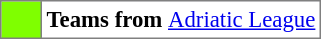<table bgcolor="#f7f8ff" cellpadding="3" cellspacing="0" border="1" style="font-size: 95%; border: gray solid 1px; border-collapse: collapse;text-align:center;">
<tr>
<td style="background: #7fff00;" width="20"></td>
<td bgcolor="#ffffff" align="left"><strong>Teams from </strong> <a href='#'>Adriatic League</a></td>
</tr>
</table>
